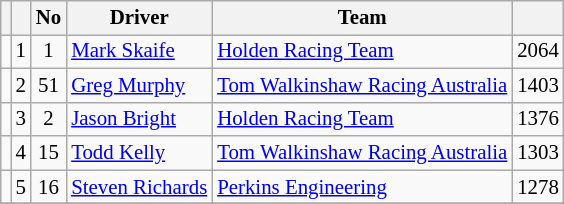<table class="wikitable" style="font-size:87%;">
<tr>
<th></th>
<th></th>
<th>No</th>
<th>Driver</th>
<th>Team</th>
<th></th>
</tr>
<tr>
<td align="left"></td>
<td align="center">1</td>
<td align="center">1</td>
<td> <a href='#'>Mark Skaife</a></td>
<td><a href='#'>Holden Racing Team</a></td>
<td align="left">2064</td>
</tr>
<tr>
<td align="left"></td>
<td align="center">2</td>
<td align="center">51</td>
<td> <a href='#'>Greg Murphy</a></td>
<td><a href='#'>Tom Walkinshaw Racing Australia</a></td>
<td align="left">1403</td>
</tr>
<tr>
<td align="left"></td>
<td align="center">3</td>
<td align="center">2</td>
<td> <a href='#'>Jason Bright</a></td>
<td><a href='#'>Holden Racing Team</a></td>
<td align="left">1376</td>
</tr>
<tr>
<td align="left"></td>
<td align="center">4</td>
<td align="center">15</td>
<td> <a href='#'>Todd Kelly</a></td>
<td><a href='#'>Tom Walkinshaw Racing Australia</a></td>
<td align="left">1303</td>
</tr>
<tr>
<td align="left"></td>
<td align="center">5</td>
<td align="center">16</td>
<td> <a href='#'>Steven Richards</a></td>
<td><a href='#'>Perkins Engineering</a></td>
<td align="left">1278</td>
</tr>
<tr>
</tr>
</table>
